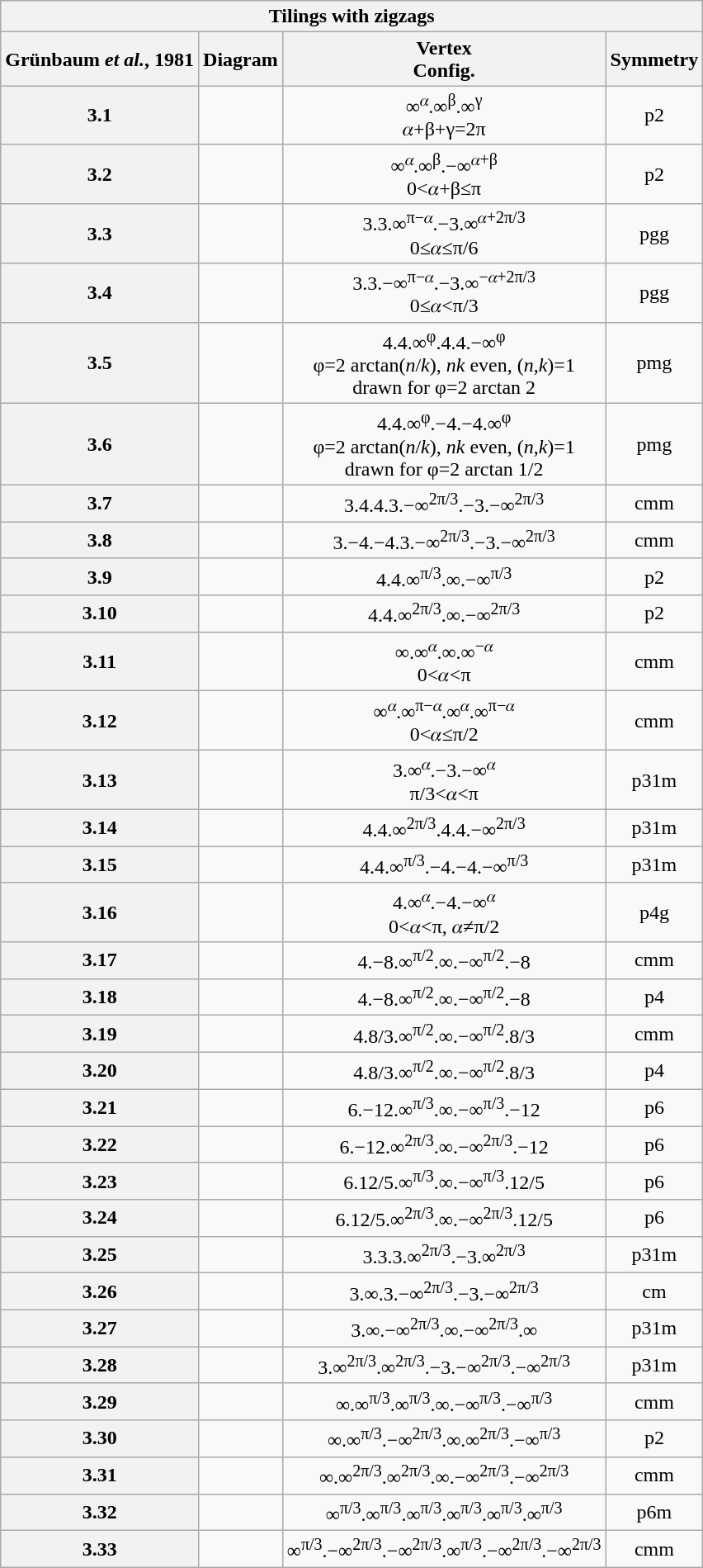<table class="wikitable sortable">
<tr>
<th colspan=4>Tilings with zigzags</th>
</tr>
<tr>
<th>Grünbaum <em>et al.</em>, 1981</th>
<th>Diagram</th>
<th>Vertex<br>Config.</th>
<th>Symmetry</th>
</tr>
<tr align=center>
<th>3.1</th>
<td></td>
<td>∞<sup>𝛼</sup>.∞<sup>β</sup>.∞<sup>γ</sup><br>𝛼+β+γ=2π</td>
<td>p2</td>
</tr>
<tr align=center>
<th>3.2</th>
<td></td>
<td>∞<sup>𝛼</sup>.∞<sup>β</sup>.−∞<sup>𝛼+β</sup><br>0<𝛼+β≤π</td>
<td>p2</td>
</tr>
<tr align=center>
<th>3.3</th>
<td></td>
<td>3.3.∞<sup>π−𝛼</sup>.−3.∞<sup>𝛼+2π/3</sup><br>0≤𝛼≤π/6</td>
<td>pgg</td>
</tr>
<tr align=center>
<th>3.4</th>
<td></td>
<td>3.3.−∞<sup>π−𝛼</sup>.−3.∞<sup>−𝛼+2π/3</sup><br>0≤𝛼<π/3</td>
<td>pgg</td>
</tr>
<tr align=center>
<th>3.5</th>
<td></td>
<td>4.4.∞<sup>φ</sup>.4.4.−∞<sup>φ</sup><br>φ=2 arctan(<em>n</em>/<em>k</em>), <em>nk</em> even, (<em>n</em>,<em>k</em>)=1<br>drawn for φ=2 arctan 2</td>
<td>pmg</td>
</tr>
<tr align=center>
<th>3.6</th>
<td></td>
<td>4.4.∞<sup>φ</sup>.−4.−4.∞<sup>φ</sup><br>φ=2 arctan(<em>n</em>/<em>k</em>), <em>nk</em> even, (<em>n</em>,<em>k</em>)=1<br>drawn for φ=2 arctan 1/2</td>
<td>pmg</td>
</tr>
<tr align=center>
<th>3.7</th>
<td></td>
<td>3.4.4.3.−∞<sup>2π/3</sup>.−3.−∞<sup>2π/3</sup></td>
<td>cmm</td>
</tr>
<tr align=center>
<th>3.8</th>
<td></td>
<td>3.−4.−4.3.−∞<sup>2π/3</sup>.−3.−∞<sup>2π/3</sup></td>
<td>cmm</td>
</tr>
<tr align=center>
<th>3.9</th>
<td></td>
<td>4.4.∞<sup>π/3</sup>.∞.−∞<sup>π/3</sup></td>
<td>p2</td>
</tr>
<tr align=center>
<th>3.10</th>
<td></td>
<td>4.4.∞<sup>2π/3</sup>.∞.−∞<sup>2π/3</sup></td>
<td>p2</td>
</tr>
<tr align=center>
<th>3.11</th>
<td></td>
<td>∞.∞<sup>𝛼</sup>.∞.∞<sup>−𝛼</sup><br>0<𝛼<π</td>
<td>cmm</td>
</tr>
<tr align=center>
<th>3.12</th>
<td></td>
<td>∞<sup>𝛼</sup>.∞<sup>π−𝛼</sup>.∞<sup>𝛼</sup>.∞<sup>π−𝛼</sup><br>0<𝛼≤π/2</td>
<td>cmm</td>
</tr>
<tr align=center>
<th>3.13</th>
<td></td>
<td>3.∞<sup>𝛼</sup>.−3.−∞<sup>𝛼</sup><br>π/3<𝛼<π</td>
<td>p31m</td>
</tr>
<tr align=center>
<th>3.14</th>
<td></td>
<td>4.4.∞<sup>2π/3</sup>.4.4.−∞<sup>2π/3</sup></td>
<td>p31m</td>
</tr>
<tr align=center>
<th>3.15</th>
<td></td>
<td>4.4.∞<sup>π/3</sup>.−4.−4.−∞<sup>π/3</sup></td>
<td>p31m</td>
</tr>
<tr align=center>
<th>3.16</th>
<td></td>
<td>4.∞<sup>𝛼</sup>.−4.−∞<sup>𝛼</sup><br>0<𝛼<π, 𝛼≠π/2</td>
<td>p4g</td>
</tr>
<tr align=center>
<th>3.17</th>
<td></td>
<td>4.−8.∞<sup>π/2</sup>.∞.−∞<sup>π/2</sup>.−8</td>
<td>cmm</td>
</tr>
<tr align=center>
<th>3.18</th>
<td></td>
<td>4.−8.∞<sup>π/2</sup>.∞.−∞<sup>π/2</sup>.−8</td>
<td>p4</td>
</tr>
<tr align=center>
<th>3.19</th>
<td></td>
<td>4.8/3.∞<sup>π/2</sup>.∞.−∞<sup>π/2</sup>.8/3</td>
<td>cmm</td>
</tr>
<tr align=center>
<th>3.20</th>
<td></td>
<td>4.8/3.∞<sup>π/2</sup>.∞.−∞<sup>π/2</sup>.8/3</td>
<td>p4</td>
</tr>
<tr align=center>
<th>3.21</th>
<td></td>
<td>6.−12.∞<sup>π/3</sup>.∞.−∞<sup>π/3</sup>.−12</td>
<td>p6</td>
</tr>
<tr align=center>
<th>3.22</th>
<td></td>
<td>6.−12.∞<sup>2π/3</sup>.∞.−∞<sup>2π/3</sup>.−12</td>
<td>p6</td>
</tr>
<tr align=center>
<th>3.23</th>
<td></td>
<td>6.12/5.∞<sup>π/3</sup>.∞.−∞<sup>π/3</sup>.12/5</td>
<td>p6</td>
</tr>
<tr align=center>
<th>3.24</th>
<td></td>
<td>6.12/5.∞<sup>2π/3</sup>.∞.−∞<sup>2π/3</sup>.12/5</td>
<td>p6</td>
</tr>
<tr align=center>
<th>3.25</th>
<td></td>
<td>3.3.3.∞<sup>2π/3</sup>.−3.∞<sup>2π/3</sup></td>
<td>p31m</td>
</tr>
<tr align=center>
<th>3.26</th>
<td></td>
<td>3.∞.3.−∞<sup>2π/3</sup>.−3.−∞<sup>2π/3</sup></td>
<td>cm</td>
</tr>
<tr align=center>
<th>3.27</th>
<td></td>
<td>3.∞.−∞<sup>2π/3</sup>.∞.−∞<sup>2π/3</sup>.∞</td>
<td>p31m</td>
</tr>
<tr align=center>
<th>3.28</th>
<td></td>
<td>3.∞<sup>2π/3</sup>.∞<sup>2π/3</sup>.−3.−∞<sup>2π/3</sup>.−∞<sup>2π/3</sup></td>
<td>p31m</td>
</tr>
<tr align=center>
<th>3.29</th>
<td></td>
<td>∞.∞<sup>π/3</sup>.∞<sup>π/3</sup>.∞.−∞<sup>π/3</sup>.−∞<sup>π/3</sup></td>
<td>cmm</td>
</tr>
<tr align=center>
<th>3.30</th>
<td></td>
<td>∞.∞<sup>π/3</sup>.−∞<sup>2π/3</sup>.∞.∞<sup>2π/3</sup>.−∞<sup>π/3</sup></td>
<td>p2</td>
</tr>
<tr align=center>
<th>3.31</th>
<td></td>
<td>∞.∞<sup>2π/3</sup>.∞<sup>2π/3</sup>.∞.−∞<sup>2π/3</sup>.−∞<sup>2π/3</sup></td>
<td>cmm</td>
</tr>
<tr align=center>
<th>3.32</th>
<td></td>
<td>∞<sup>π/3</sup>.∞<sup>π/3</sup>.∞<sup>π/3</sup>.∞<sup>π/3</sup>.∞<sup>π/3</sup>.∞<sup>π/3</sup></td>
<td>p6m</td>
</tr>
<tr align=center>
<th>3.33</th>
<td></td>
<td>∞<sup>π/3</sup>.−∞<sup>2π/3</sup>.−∞<sup>2π/3</sup>.∞<sup>π/3</sup>.−∞<sup>2π/3</sup>.−∞<sup>2π/3</sup></td>
<td>cmm</td>
</tr>
</table>
